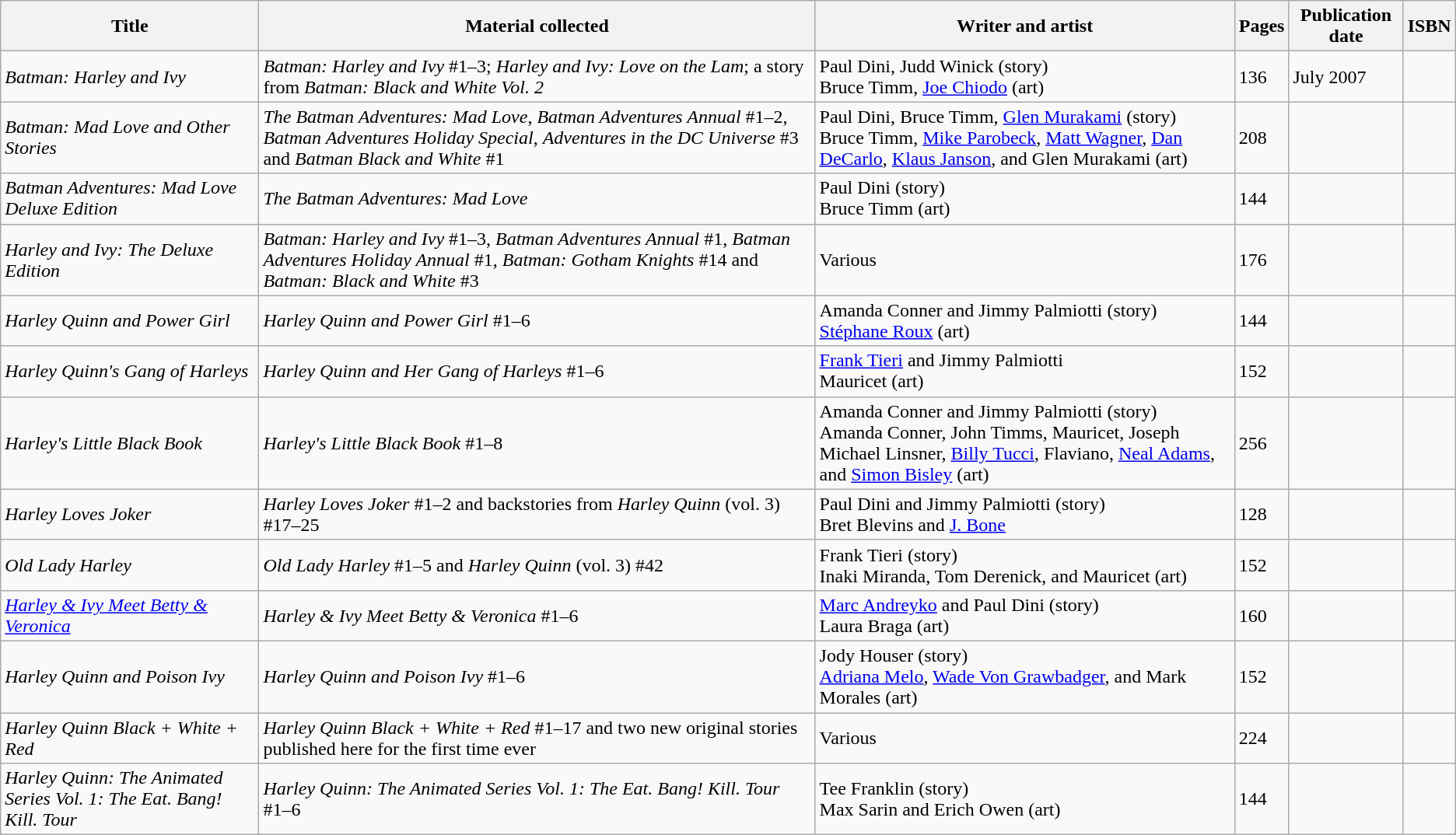<table class="wikitable mw-collapsible autocollapse">
<tr>
<th>Title</th>
<th>Material collected</th>
<th>Writer and artist</th>
<th>Pages</th>
<th>Publication date</th>
<th>ISBN</th>
</tr>
<tr>
<td><em>Batman: Harley and Ivy</em></td>
<td><em>Batman: Harley and Ivy</em> #1–3; <em>Harley and Ivy: Love on the Lam</em>; a story from <em>Batman: Black and White Vol. 2</em></td>
<td>Paul Dini, Judd Winick (story)<br>Bruce Timm, <a href='#'>Joe Chiodo</a> (art)</td>
<td>136</td>
<td>July 2007</td>
<td></td>
</tr>
<tr>
<td><em>Batman: Mad Love and Other Stories</em></td>
<td><em>The Batman Adventures: Mad Love</em>, <em>Batman Adventures Annual</em> #1–2, <em>Batman Adventures Holiday Special</em>, <em>Adventures in the DC Universe</em> #3 and <em>Batman Black and White</em> #1</td>
<td>Paul Dini, Bruce Timm, <a href='#'>Glen Murakami</a> (story)<br> Bruce Timm, <a href='#'>Mike Parobeck</a>, <a href='#'>Matt Wagner</a>, <a href='#'>Dan DeCarlo</a>, <a href='#'>Klaus Janson</a>, and Glen Murakami (art)</td>
<td>208</td>
<td></td>
<td></td>
</tr>
<tr>
<td><em>Batman Adventures: Mad Love Deluxe Edition</em></td>
<td><em>The Batman Adventures: Mad Love</em></td>
<td>Paul Dini (story)<br>Bruce Timm (art)</td>
<td>144</td>
<td></td>
<td></td>
</tr>
<tr>
<td><em>Harley and Ivy: The Deluxe Edition</em></td>
<td><em>Batman: Harley and Ivy</em> #1–3, <em>Batman Adventures Annual</em> #1, <em>Batman Adventures Holiday Annual</em> #1, <em>Batman: Gotham Knights</em> #14 and <em>Batman: Black and White</em> #3</td>
<td>Various</td>
<td>176</td>
<td></td>
<td></td>
</tr>
<tr>
<td><em>Harley Quinn and Power Girl</em></td>
<td><em>Harley Quinn and Power Girl</em> #1–6</td>
<td>Amanda Conner and Jimmy Palmiotti (story)<br><a href='#'>Stéphane Roux</a> (art)</td>
<td>144</td>
<td></td>
<td></td>
</tr>
<tr>
<td><em>Harley Quinn's Gang of Harleys</em></td>
<td><em>Harley Quinn and Her Gang of Harleys</em> #1–6</td>
<td><a href='#'>Frank Tieri</a> and Jimmy Palmiotti<br>Mauricet (art)</td>
<td>152</td>
<td></td>
<td></td>
</tr>
<tr>
<td><em>Harley's Little Black Book</em></td>
<td><em>Harley's Little Black Book</em> #1–8</td>
<td>Amanda Conner and Jimmy Palmiotti (story)<br>Amanda Conner, John Timms, Mauricet, Joseph Michael Linsner, <a href='#'>Billy Tucci</a>, Flaviano, <a href='#'>Neal Adams</a>, and <a href='#'>Simon Bisley</a> (art)</td>
<td>256</td>
<td></td>
<td></td>
</tr>
<tr>
<td><em>Harley Loves Joker</em></td>
<td><em>Harley Loves Joker</em> #1–2 and backstories from <em>Harley Quinn</em> (vol. 3) #17–25</td>
<td>Paul Dini and Jimmy Palmiotti (story)<br>Bret Blevins and <a href='#'>J. Bone</a></td>
<td>128</td>
<td></td>
<td></td>
</tr>
<tr>
<td><em>Old Lady Harley</em></td>
<td><em>Old Lady Harley</em> #1–5 and <em>Harley Quinn</em> (vol. 3) #42</td>
<td>Frank Tieri (story)<br>Inaki Miranda, Tom Derenick, and Mauricet (art)</td>
<td>152</td>
<td></td>
<td></td>
</tr>
<tr>
<td><em><a href='#'>Harley & Ivy Meet Betty & Veronica</a></em></td>
<td><em>Harley & Ivy Meet Betty & Veronica</em> #1–6</td>
<td><a href='#'>Marc Andreyko</a> and Paul Dini (story)<br>Laura Braga (art)</td>
<td>160</td>
<td></td>
<td></td>
</tr>
<tr>
<td><em>Harley Quinn and Poison Ivy</em></td>
<td><em>Harley Quinn and Poison Ivy</em> #1–6</td>
<td>Jody Houser (story)<br><a href='#'>Adriana Melo</a>, <a href='#'>Wade Von Grawbadger</a>, and Mark Morales (art)</td>
<td>152</td>
<td></td>
<td></td>
</tr>
<tr>
<td><em>Harley Quinn Black + White + Red</em></td>
<td><em>Harley Quinn Black + White + Red</em> #1–17 and two new original stories published here for the first time ever</td>
<td>Various</td>
<td>224</td>
<td></td>
<td></td>
</tr>
<tr>
<td><em>Harley Quinn: The Animated Series Vol. 1: The Eat. Bang! Kill. Tour</em></td>
<td><em>Harley Quinn: The Animated Series Vol. 1: The Eat. Bang! Kill. Tour</em> #1–6</td>
<td>Tee Franklin (story)<br>Max Sarin and Erich Owen (art)</td>
<td>144</td>
<td></td>
<td></td>
</tr>
</table>
